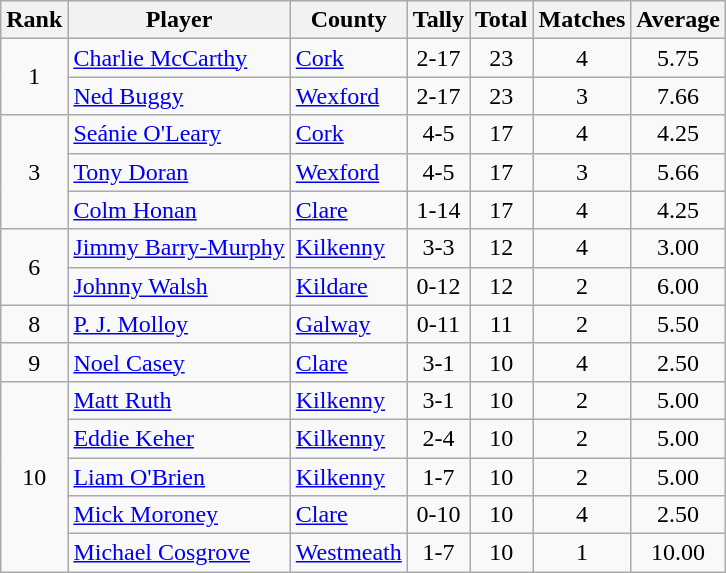<table class="wikitable">
<tr>
<th>Rank</th>
<th>Player</th>
<th>County</th>
<th>Tally</th>
<th>Total</th>
<th>Matches</th>
<th>Average</th>
</tr>
<tr>
<td rowspan=2 align=center>1</td>
<td><a href='#'>Charlie McCarthy</a></td>
<td><a href='#'>Cork</a></td>
<td align=center>2-17</td>
<td align=center>23</td>
<td align=center>4</td>
<td align=center>5.75</td>
</tr>
<tr>
<td><a href='#'>Ned Buggy</a></td>
<td><a href='#'>Wexford</a></td>
<td align=center>2-17</td>
<td align=center>23</td>
<td align=center>3</td>
<td align=center>7.66</td>
</tr>
<tr>
<td rowspan=3 align=center>3</td>
<td><a href='#'>Seánie O'Leary</a></td>
<td><a href='#'>Cork</a></td>
<td align=center>4-5</td>
<td align=center>17</td>
<td align=center>4</td>
<td align=center>4.25</td>
</tr>
<tr>
<td><a href='#'>Tony Doran</a></td>
<td><a href='#'>Wexford</a></td>
<td align=center>4-5</td>
<td align=center>17</td>
<td align=center>3</td>
<td align=center>5.66</td>
</tr>
<tr>
<td><a href='#'>Colm Honan</a></td>
<td><a href='#'>Clare</a></td>
<td align=center>1-14</td>
<td align=center>17</td>
<td align=center>4</td>
<td align=center>4.25</td>
</tr>
<tr>
<td rowspan=2 align=center>6</td>
<td><a href='#'>Jimmy Barry-Murphy</a></td>
<td><a href='#'>Kilkenny</a></td>
<td align=center>3-3</td>
<td align=center>12</td>
<td align=center>4</td>
<td align=center>3.00</td>
</tr>
<tr>
<td><a href='#'>Johnny Walsh</a></td>
<td><a href='#'>Kildare</a></td>
<td align=center>0-12</td>
<td align=center>12</td>
<td align=center>2</td>
<td align=center>6.00</td>
</tr>
<tr>
<td rowspan=1 align=center>8</td>
<td><a href='#'>P. J. Molloy</a></td>
<td><a href='#'>Galway</a></td>
<td align=center>0-11</td>
<td align=center>11</td>
<td align=center>2</td>
<td align=center>5.50</td>
</tr>
<tr>
<td rowspan=1 align=center>9</td>
<td><a href='#'>Noel Casey</a></td>
<td><a href='#'>Clare</a></td>
<td align=center>3-1</td>
<td align=center>10</td>
<td align=center>4</td>
<td align=center>2.50</td>
</tr>
<tr>
<td rowspan=5 align=center>10</td>
<td><a href='#'>Matt Ruth</a></td>
<td><a href='#'>Kilkenny</a></td>
<td align=center>3-1</td>
<td align=center>10</td>
<td align=center>2</td>
<td align=center>5.00</td>
</tr>
<tr>
<td><a href='#'>Eddie Keher</a></td>
<td><a href='#'>Kilkenny</a></td>
<td align=center>2-4</td>
<td align=center>10</td>
<td align=center>2</td>
<td align=center>5.00</td>
</tr>
<tr>
<td><a href='#'>Liam O'Brien</a></td>
<td><a href='#'>Kilkenny</a></td>
<td align=center>1-7</td>
<td align=center>10</td>
<td align=center>2</td>
<td align=center>5.00</td>
</tr>
<tr>
<td><a href='#'>Mick Moroney</a></td>
<td><a href='#'>Clare</a></td>
<td align=center>0-10</td>
<td align=center>10</td>
<td align=center>4</td>
<td align=center>2.50</td>
</tr>
<tr>
<td><a href='#'>Michael Cosgrove</a></td>
<td><a href='#'>Westmeath</a></td>
<td align=center>1-7</td>
<td align=center>10</td>
<td align=center>1</td>
<td align=center>10.00</td>
</tr>
</table>
